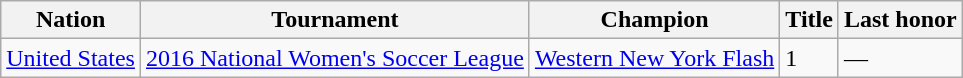<table class="wikitable sortable">
<tr>
<th>Nation</th>
<th>Tournament</th>
<th>Champion</th>
<th data-sort-type="number">Title</th>
<th>Last honor</th>
</tr>
<tr>
<td> <a href='#'>United States</a></td>
<td><a href='#'>2016 National Women's Soccer League</a></td>
<td><a href='#'>Western New York Flash</a></td>
<td>1</td>
<td>—</td>
</tr>
</table>
